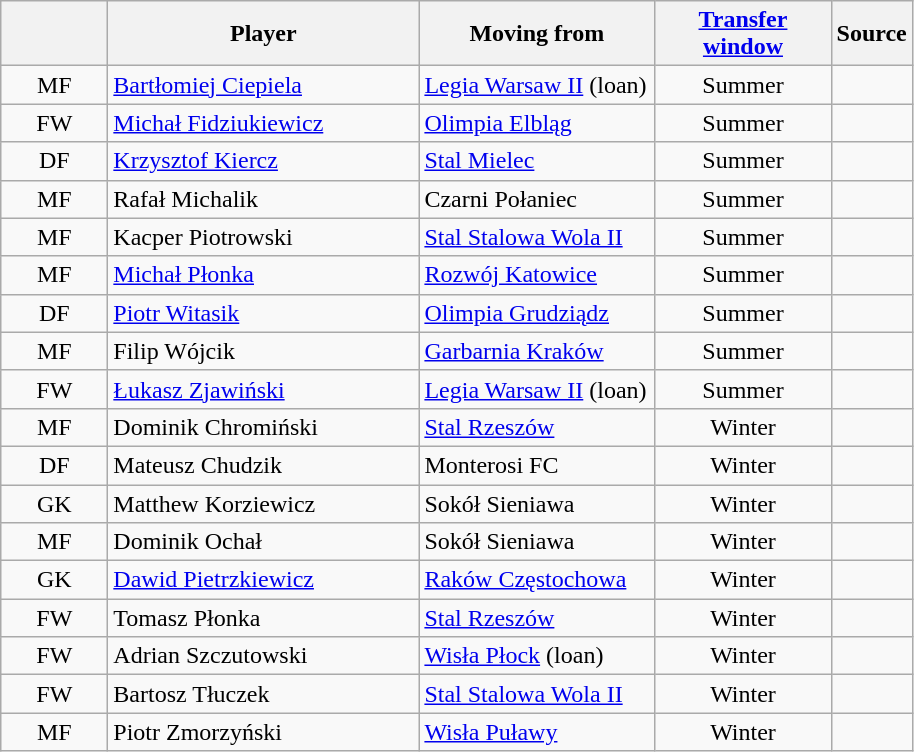<table class="wikitable" style="text-align:center;">
<tr>
<th style="width:64px;"></th>
<th style="width:200px;">Player</th>
<th style="width:150px;">Moving from</th>
<th style="width:110px;"><strong><a href='#'>Transfer window</a></strong></th>
<th>Source</th>
</tr>
<tr>
<td>MF</td>
<td align=left> <a href='#'>Bartłomiej Ciepiela</a></td>
<td style="text-align:left"><a href='#'>Legia Warsaw II</a> (loan)</td>
<td>Summer</td>
<td></td>
</tr>
<tr>
<td>FW</td>
<td align=left> <a href='#'>Michał Fidziukiewicz</a></td>
<td style="text-align:left"><a href='#'>Olimpia Elbląg</a></td>
<td>Summer</td>
<td></td>
</tr>
<tr>
<td>DF</td>
<td align=left> <a href='#'>Krzysztof Kiercz</a></td>
<td style="text-align:left"><a href='#'>Stal Mielec</a></td>
<td>Summer</td>
<td></td>
</tr>
<tr>
<td>MF</td>
<td align=left> Rafał Michalik</td>
<td style="text-align:left">Czarni Połaniec</td>
<td>Summer</td>
<td></td>
</tr>
<tr>
<td>MF</td>
<td align=left> Kacper Piotrowski</td>
<td style="text-align:left"><a href='#'>Stal Stalowa Wola II</a></td>
<td>Summer</td>
<td></td>
</tr>
<tr>
<td>MF</td>
<td align=left> <a href='#'>Michał Płonka</a></td>
<td style="text-align:left"><a href='#'>Rozwój Katowice</a></td>
<td>Summer</td>
<td></td>
</tr>
<tr>
<td>DF</td>
<td align=left> <a href='#'>Piotr Witasik</a></td>
<td style="text-align:left"><a href='#'>Olimpia Grudziądz</a></td>
<td>Summer</td>
<td></td>
</tr>
<tr>
<td>MF</td>
<td align=left> Filip Wójcik</td>
<td style="text-align:left"><a href='#'>Garbarnia Kraków</a></td>
<td>Summer</td>
<td></td>
</tr>
<tr>
<td>FW</td>
<td align=left> <a href='#'>Łukasz Zjawiński</a></td>
<td style="text-align:left"><a href='#'>Legia Warsaw II</a> (loan)</td>
<td>Summer</td>
<td></td>
</tr>
<tr>
<td>MF</td>
<td align=left> Dominik Chromiński</td>
<td style="text-align:left"><a href='#'>Stal Rzeszów</a></td>
<td>Winter</td>
<td></td>
</tr>
<tr>
<td>DF</td>
<td align=left> Mateusz Chudzik</td>
<td style="text-align:left"> Monterosi FC</td>
<td>Winter</td>
<td></td>
</tr>
<tr>
<td>GK</td>
<td align=left> Matthew Korziewicz</td>
<td style="text-align:left">Sokół Sieniawa</td>
<td>Winter</td>
<td></td>
</tr>
<tr>
<td>MF</td>
<td align=left> Dominik Ochał</td>
<td style="text-align:left">Sokół Sieniawa</td>
<td>Winter</td>
<td></td>
</tr>
<tr>
<td>GK</td>
<td align=left> <a href='#'>Dawid Pietrzkiewicz</a></td>
<td style="text-align:left"><a href='#'>Raków Częstochowa</a></td>
<td>Winter</td>
<td></td>
</tr>
<tr>
<td>FW</td>
<td align=left> Tomasz Płonka</td>
<td style="text-align:left"><a href='#'>Stal Rzeszów</a></td>
<td>Winter</td>
<td></td>
</tr>
<tr>
<td>FW</td>
<td align=left> Adrian Szczutowski</td>
<td style="text-align:left"><a href='#'>Wisła Płock</a> (loan)</td>
<td>Winter</td>
<td></td>
</tr>
<tr>
<td>FW</td>
<td align=left> Bartosz Tłuczek</td>
<td style="text-align:left"><a href='#'>Stal Stalowa Wola II</a></td>
<td>Winter</td>
<td></td>
</tr>
<tr>
<td>MF</td>
<td align=left> Piotr Zmorzyński</td>
<td style="text-align:left"><a href='#'>Wisła Puławy</a></td>
<td>Winter</td>
<td></td>
</tr>
</table>
